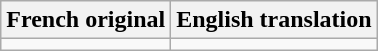<table class="wikitable">
<tr>
<th>French original</th>
<th>English translation</th>
</tr>
<tr style="white-space:nowrap; text-align:center; vertical-align:top;">
<td></td>
<td></td>
</tr>
</table>
